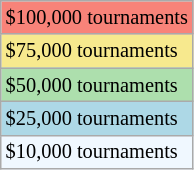<table class="wikitable" style="font-size:85%;">
<tr style="background:#f88379;">
<td>$100,000 tournaments</td>
</tr>
<tr style="background:#f7e98e;">
<td>$75,000 tournaments</td>
</tr>
<tr style="background:#addfad;">
<td>$50,000 tournaments</td>
</tr>
<tr style="background:lightblue;">
<td>$25,000 tournaments</td>
</tr>
<tr style="background:#f0f8ff;">
<td>$10,000 tournaments</td>
</tr>
</table>
